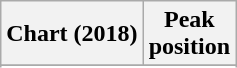<table class="wikitable sortable plainrowheaders" style="text-align:center">
<tr>
<th scope="col">Chart (2018)</th>
<th scope="col">Peak<br> position</th>
</tr>
<tr>
</tr>
<tr>
</tr>
<tr>
</tr>
<tr>
</tr>
<tr>
</tr>
<tr>
</tr>
<tr>
</tr>
</table>
